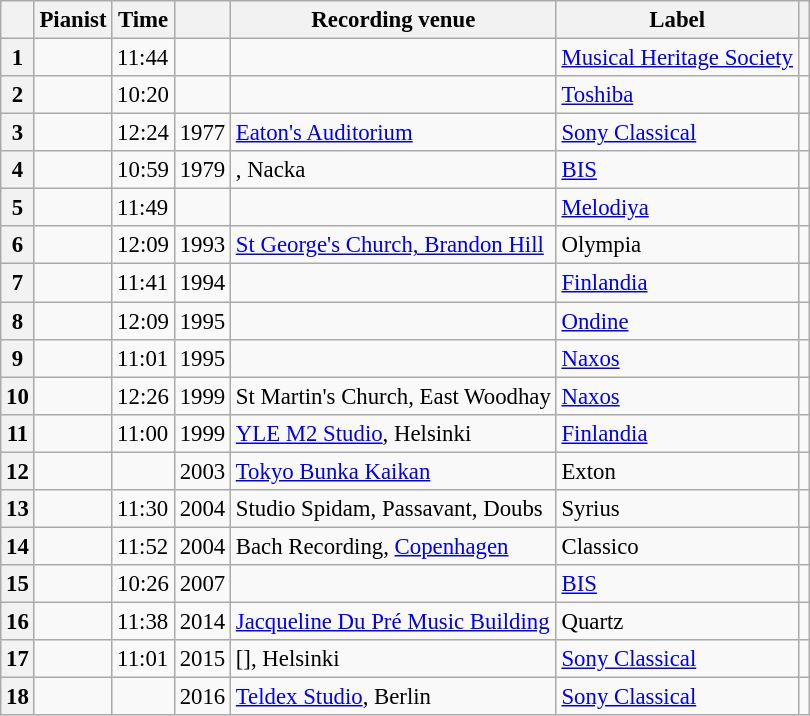<table class="wikitable" style="margin-right:0; font-size:95%">
<tr>
<th scope="col"></th>
<th scope="col">Pianist</th>
<th scope="col">Time</th>
<th scope="col"></th>
<th scope="col">Recording venue</th>
<th scope="col">Label</th>
<th scope="col"class="unsortable"></th>
</tr>
<tr>
<th scope="row">1</th>
<td></td>
<td>11:44</td>
<td></td>
<td></td>
<td><a href='#'>Musical Heritage Society</a></td>
<td></td>
</tr>
<tr>
<th scope="row">2</th>
<td></td>
<td>10:20</td>
<td></td>
<td></td>
<td><a href='#'>Toshiba</a></td>
<td></td>
</tr>
<tr>
<th scope="row">3</th>
<td></td>
<td>12:24</td>
<td>1977</td>
<td><a href='#'>Eaton's Auditorium</a></td>
<td><a href='#'>Sony Classical</a></td>
<td></td>
</tr>
<tr>
<th scope="row">4</th>
<td></td>
<td>10:59</td>
<td>1979</td>
<td>, Nacka</td>
<td><a href='#'>BIS</a></td>
<td></td>
</tr>
<tr>
<th scope="row">5</th>
<td></td>
<td>11:49</td>
<td></td>
<td></td>
<td><a href='#'>Melodiya</a></td>
<td></td>
</tr>
<tr>
<th scope="row">6</th>
<td></td>
<td>12:09</td>
<td>1993</td>
<td><a href='#'>St George's Church, Brandon Hill</a></td>
<td>Olympia</td>
<td></td>
</tr>
<tr>
<th scope="row">7</th>
<td></td>
<td>11:41</td>
<td>1994</td>
<td></td>
<td><a href='#'>Finlandia</a></td>
<td></td>
</tr>
<tr>
<th scope="row">8</th>
<td></td>
<td>12:09</td>
<td>1995</td>
<td></td>
<td><a href='#'>Ondine</a></td>
<td></td>
</tr>
<tr>
<th scope="row">9</th>
<td></td>
<td>11:01</td>
<td>1995</td>
<td></td>
<td><a href='#'>Naxos</a></td>
<td></td>
</tr>
<tr>
<th scope="row">10</th>
<td></td>
<td>12:26</td>
<td>1999</td>
<td>St Martin's Church, East Woodhay</td>
<td><a href='#'>Naxos</a></td>
<td></td>
</tr>
<tr>
<th scope="row">11</th>
<td></td>
<td>11:00</td>
<td>1999</td>
<td><a href='#'>YLE M2 Studio</a>, Helsinki</td>
<td><a href='#'>Finlandia</a></td>
<td></td>
</tr>
<tr>
<th scope="row">12</th>
<td></td>
<td></td>
<td>2003</td>
<td><a href='#'>Tokyo Bunka Kaikan</a></td>
<td>Exton</td>
<td></td>
</tr>
<tr>
<th scope="row">13</th>
<td></td>
<td>11:30</td>
<td>2004</td>
<td>Studio Spidam, Passavant, Doubs</td>
<td>Syrius</td>
<td></td>
</tr>
<tr>
<th scope="row">14</th>
<td></td>
<td>11:52</td>
<td>2004</td>
<td>Bach Recording, <a href='#'>Copenhagen</a></td>
<td>Classico</td>
<td></td>
</tr>
<tr>
<th scope="row">15</th>
<td></td>
<td>10:26</td>
<td>2007</td>
<td></td>
<td><a href='#'>BIS</a></td>
<td></td>
</tr>
<tr>
<th scope="row">16</th>
<td></td>
<td>11:38</td>
<td>2014</td>
<td><a href='#'>Jacqueline Du Pré Music Building</a></td>
<td>Quartz</td>
<td></td>
</tr>
<tr>
<th scope="row">17</th>
<td></td>
<td>11:01</td>
<td>2015</td>
<td>[], Helsinki</td>
<td><a href='#'>Sony Classical</a></td>
<td></td>
</tr>
<tr>
<th scope="row">18</th>
<td></td>
<td></td>
<td>2016</td>
<td><a href='#'>Teldex Studio</a>, Berlin</td>
<td><a href='#'>Sony Classical</a></td>
<td></td>
</tr>
</table>
